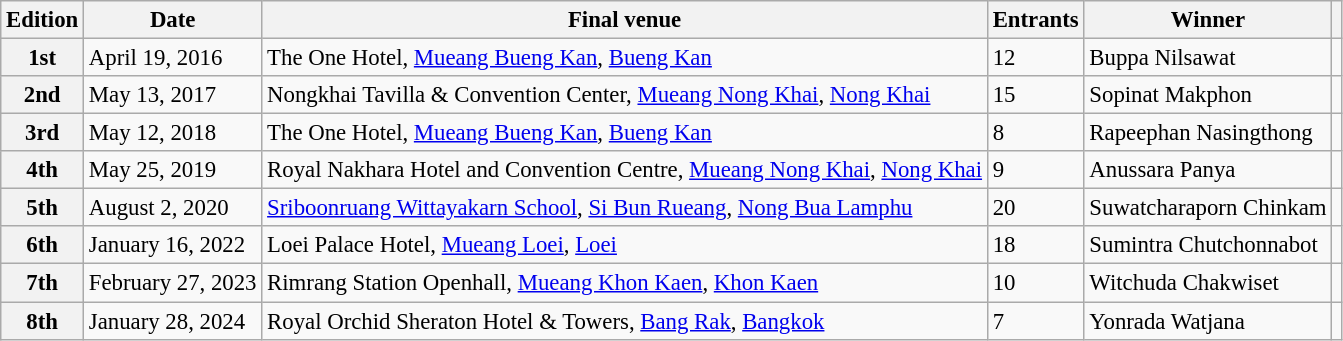<table class="wikitable defaultcenter col2left col3left col5left" style="font-size:95%;">
<tr>
<th>Edition</th>
<th>Date</th>
<th>Final venue</th>
<th>Entrants</th>
<th>Winner</th>
<th></th>
</tr>
<tr>
<th>1st</th>
<td>April 19, 2016</td>
<td>The One Hotel, <a href='#'>Mueang Bueng Kan</a>, <a href='#'>Bueng Kan</a></td>
<td>12</td>
<td>Buppa Nilsawat</td>
<td></td>
</tr>
<tr>
<th>2nd</th>
<td>May 13, 2017</td>
<td>Nongkhai Tavilla & Convention Center, <a href='#'>Mueang Nong Khai</a>, <a href='#'>Nong Khai</a></td>
<td>15</td>
<td>Sopinat Makphon</td>
<td></td>
</tr>
<tr>
<th>3rd</th>
<td>May 12, 2018</td>
<td>The One Hotel, <a href='#'>Mueang Bueng Kan</a>, <a href='#'>Bueng Kan</a></td>
<td>8</td>
<td>Rapeephan Nasingthong</td>
<td></td>
</tr>
<tr>
<th>4th</th>
<td>May 25, 2019</td>
<td>Royal Nakhara Hotel and Convention Centre, <a href='#'>Mueang Nong Khai</a>, <a href='#'>Nong Khai</a></td>
<td>9</td>
<td>Anussara Panya</td>
<td></td>
</tr>
<tr>
<th>5th</th>
<td>August 2, 2020</td>
<td><a href='#'>Sriboonruang Wittayakarn School</a>, <a href='#'>Si Bun Rueang</a>, <a href='#'>Nong Bua Lamphu</a></td>
<td>20</td>
<td>Suwatcharaporn Chinkam</td>
<td></td>
</tr>
<tr>
<th>6th</th>
<td>January 16, 2022</td>
<td>Loei Palace Hotel, <a href='#'>Mueang Loei</a>, <a href='#'>Loei</a></td>
<td>18</td>
<td>Sumintra Chutchonnabot</td>
<td></td>
</tr>
<tr>
<th>7th</th>
<td>February 27, 2023</td>
<td>Rimrang Station Openhall, <a href='#'>Mueang Khon Kaen</a>, <a href='#'>Khon Kaen</a></td>
<td>10</td>
<td>Witchuda Chakwiset</td>
<td></td>
</tr>
<tr>
<th>8th</th>
<td>January 28, 2024</td>
<td>Royal Orchid Sheraton Hotel & Towers, <a href='#'>Bang Rak</a>, <a href='#'>Bangkok</a></td>
<td>7</td>
<td>Yonrada Watjana</td>
<td></td>
</tr>
</table>
